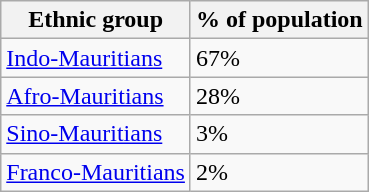<table class="wikitable sortable">
<tr>
<th>Ethnic group</th>
<th>% of population</th>
</tr>
<tr>
<td><a href='#'>Indo-Mauritians</a></td>
<td>67%</td>
</tr>
<tr>
<td><a href='#'>Afro-Mauritians</a></td>
<td>28%</td>
</tr>
<tr>
<td><a href='#'>Sino-Mauritians</a></td>
<td>3%</td>
</tr>
<tr>
<td><a href='#'>Franco-Mauritians</a></td>
<td>2%</td>
</tr>
</table>
